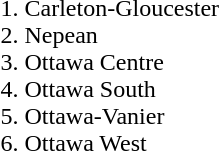<table>
<tr>
<td></td>
<td><br><ol><li>Carleton-Gloucester</li><li>Nepean</li><li>Ottawa Centre</li><li>Ottawa South</li><li>Ottawa-Vanier</li><li>Ottawa West</li></ol></td>
</tr>
</table>
